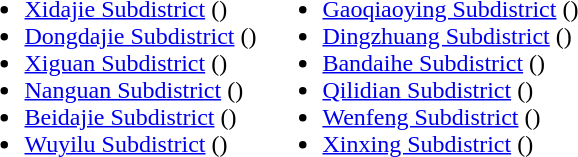<table>
<tr>
<td valign="top"><br><ul><li><a href='#'>Xidajie Subdistrict</a> ()</li><li><a href='#'>Dongdajie Subdistrict</a> ()</li><li><a href='#'>Xiguan Subdistrict</a> ()</li><li><a href='#'>Nanguan Subdistrict</a> ()</li><li><a href='#'>Beidajie Subdistrict</a> ()</li><li><a href='#'>Wuyilu Subdistrict</a> ()</li></ul></td>
<td valign="top"><br><ul><li><a href='#'>Gaoqiaoying Subdistrict</a> ()</li><li><a href='#'>Dingzhuang Subdistrict</a> ()</li><li><a href='#'>Bandaihe Subdistrict</a> ()</li><li><a href='#'>Qilidian Subdistrict</a> ()</li><li><a href='#'>Wenfeng Subdistrict</a> ()</li><li><a href='#'>Xinxing Subdistrict</a> ()</li></ul></td>
</tr>
</table>
